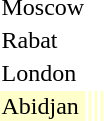<table>
<tr>
<td rowspan=2>Moscow</td>
<td rowspan=2></td>
<td rowspan=2></td>
<td></td>
</tr>
<tr>
<td></td>
</tr>
<tr>
<td rowspan=2>Rabat</td>
<td rowspan=2></td>
<td rowspan=2></td>
<td></td>
</tr>
<tr>
<td></td>
</tr>
<tr>
<td rowspan=2>London</td>
<td rowspan=2></td>
<td rowspan=2></td>
<td></td>
</tr>
<tr>
<td></td>
</tr>
<tr bgcolor=ffffcc>
<td>Abidjan</td>
<td></td>
<td></td>
<td></td>
</tr>
</table>
